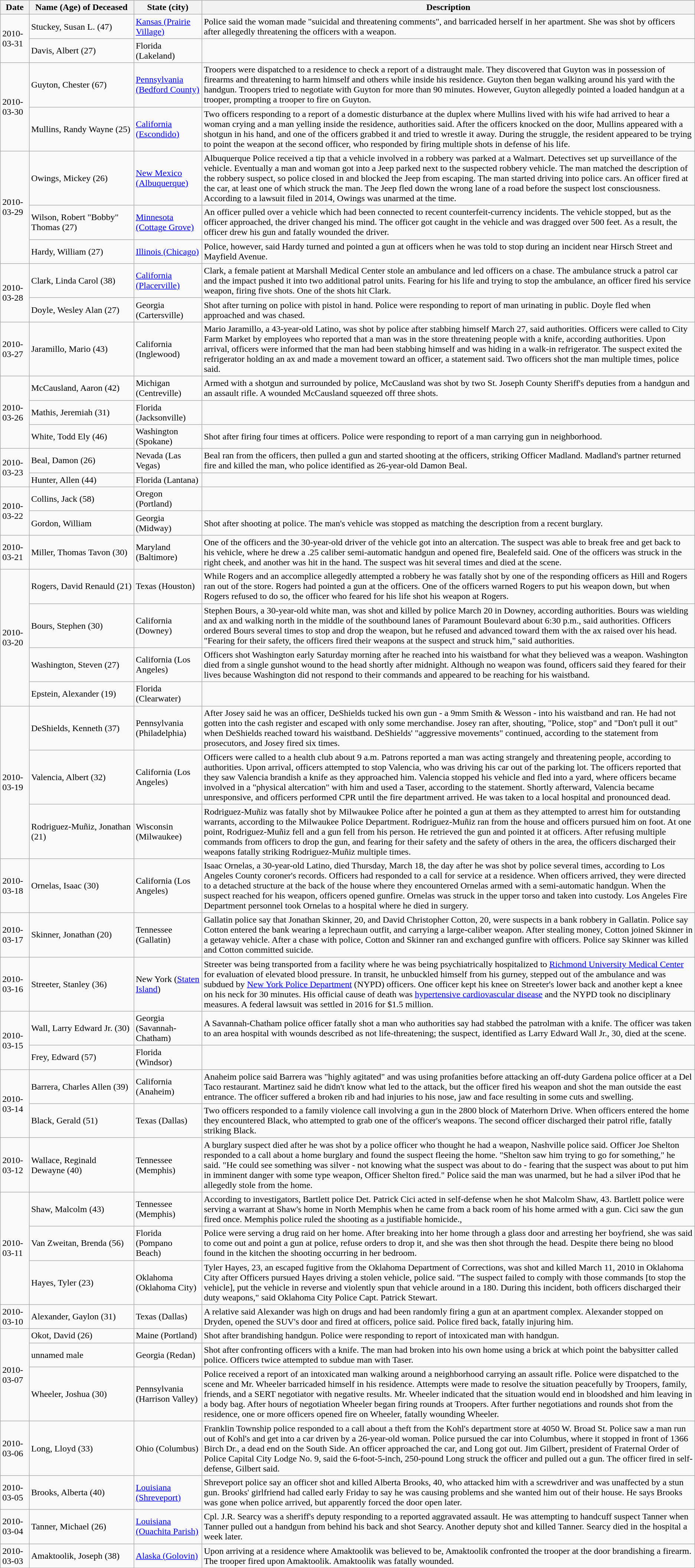<table class="wikitable sortable" border="1" id="killed">
<tr>
<th>Date</th>
<th nowrap>Name (Age) of Deceased</th>
<th>State (city)</th>
<th>Description</th>
</tr>
<tr>
<td rowspan="2">2010-03-31</td>
<td>Stuckey, Susan L. (47)</td>
<td><a href='#'>Kansas (Prairie Village)</a></td>
<td>Police said the woman made "suicidal and threatening comments", and barricaded herself in her apartment. She was shot by officers after allegedly threatening the officers with a weapon.</td>
</tr>
<tr>
<td>Davis, Albert (27)</td>
<td>Florida (Lakeland)</td>
<td></td>
</tr>
<tr>
<td rowspan="2">2010-03-30</td>
<td>Guyton, Chester (67)</td>
<td><a href='#'>Pennsylvania (Bedford County)</a></td>
<td>Troopers were dispatched to a residence to check a report of a distraught male. They discovered that Guyton was in possession of firearms and threatening to harm himself and others while inside his residence. Guyton then began walking around his yard with the handgun. Troopers tried to negotiate with Guyton for more than 90 minutes. However, Guyton allegedly pointed a loaded handgun at a trooper, prompting a trooper to fire on Guyton.</td>
</tr>
<tr>
<td>Mullins, Randy Wayne (25)</td>
<td><a href='#'>California (Escondido)</a></td>
<td>Two officers responding to a report of a domestic disturbance at the duplex where Mullins lived with his wife had arrived to hear a woman crying and a man yelling inside the residence, authorities said. After the officers knocked on the door, Mullins appeared with a shotgun in his hand, and one of the officers grabbed it and tried to wrestle it away. During the struggle, the resident appeared to be trying to point the weapon at the second officer, who responded by firing multiple shots in defense of his life.</td>
</tr>
<tr>
<td rowspan="3">2010-03-29</td>
<td>Owings, Mickey (26)</td>
<td><a href='#'>New Mexico (Albuquerque)</a></td>
<td>Albuquerque Police received a tip that a vehicle involved in a robbery was parked at a Walmart. Detectives set up surveillance of the vehicle. Eventually a man and woman got into a Jeep parked next to the suspected robbery vehicle. The man matched the description of the robbery suspect, so police closed in and blocked the Jeep from escaping. The man started driving into police cars. An officer fired at the car, at least one of which struck the man. The Jeep fled down the wrong lane of a road before the suspect lost consciousness. According to a lawsuit filed in 2014, Owings was unarmed at the time.</td>
</tr>
<tr>
<td>Wilson, Robert "Bobby" Thomas (27)</td>
<td><a href='#'>Minnesota (Cottage Grove)</a></td>
<td>An officer pulled over a vehicle which had been connected to recent counterfeit-currency incidents. The vehicle stopped, but as the officer approached, the driver changed his mind. The officer got caught in the vehicle and was dragged over 500 feet. As a result, the officer drew his gun and fatally wounded the driver.</td>
</tr>
<tr>
<td>Hardy, William (27)</td>
<td><a href='#'>Illinois (Chicago)</a></td>
<td>Police, however, said Hardy turned and pointed a gun at officers when he was told to stop during an incident near Hirsch Street and Mayfield Avenue.</td>
</tr>
<tr>
<td rowspan="2">2010-03-28</td>
<td>Clark, Linda Carol (38)</td>
<td><a href='#'>California (Placerville)</a></td>
<td>Clark, a female patient at Marshall Medical Center stole an ambulance and led officers on a chase. The ambulance struck a patrol car and the impact pushed it into two additional patrol units. Fearing for his life and trying to stop the ambulance, an officer fired his service weapon, firing five shots. One of the shots hit Clark.</td>
</tr>
<tr>
<td>Doyle, Wesley Alan (27)</td>
<td>Georgia (Cartersville)</td>
<td>Shot after turning on police with pistol in hand.  Police were responding to report of man urinating in public.  Doyle fled when approached and was chased.</td>
</tr>
<tr>
<td>2010-03-27</td>
<td>Jaramillo, Mario (43)</td>
<td>California (Inglewood)</td>
<td>Mario Jaramillo, a 43-year-old Latino, was shot by police after stabbing himself March 27, said authorities. Officers were called to City Farm Market by employees who reported that a man was in the store threatening people with a knife, according authorities. Upon arrival, officers were informed that the man had been stabbing himself and was hiding in a walk-in refrigerator. The suspect exited the refrigerator holding an ax and made a movement toward an officer, a statement said. Two officers shot the man multiple times, police said.</td>
</tr>
<tr>
<td rowspan="3">2010-03-26</td>
<td>McCausland, Aaron (42)</td>
<td>Michigan (Centreville)</td>
<td>Armed with a shotgun and surrounded by police, McCausland was shot by two St. Joseph County Sheriff's deputies from a handgun and an assault rifle. A wounded McCausland squeezed off three shots.</td>
</tr>
<tr>
<td>Mathis, Jeremiah (31)</td>
<td>Florida (Jacksonville)</td>
<td></td>
</tr>
<tr>
<td>White, Todd Ely (46)</td>
<td>Washington (Spokane)</td>
<td>Shot after firing four times at officers.  Police were responding to report of a man carrying gun in neighborhood.</td>
</tr>
<tr>
<td rowspan="2">2010-03-23</td>
<td>Beal, Damon (26)</td>
<td>Nevada (Las Vegas)</td>
<td>Beal ran from the officers, then pulled a gun and started shooting at the officers, striking Officer Madland. Madland's partner returned fire and killed the man, who police identified as 26-year-old Damon Beal.</td>
</tr>
<tr>
<td>Hunter, Allen (44)</td>
<td>Florida (Lantana)</td>
<td></td>
</tr>
<tr>
<td rowspan="2">2010-03-22</td>
<td>Collins, Jack (58)</td>
<td>Oregon (Portland)</td>
<td></td>
</tr>
<tr>
<td>Gordon, William</td>
<td>Georgia (Midway)</td>
<td>Shot after shooting at police.  The man's vehicle was stopped as matching the description from a recent burglary.</td>
</tr>
<tr>
<td>2010-03-21</td>
<td>Miller, Thomas Tavon (30)</td>
<td>Maryland (Baltimore)</td>
<td>One of the officers and the 30-year-old driver of the vehicle got into an altercation. The suspect was able to break free and get back to his vehicle, where he drew a .25 caliber semi-automatic handgun and opened fire, Bealefeld said. One of the officers was struck in the right cheek, and another was hit in the hand. The suspect was hit several times and died at the scene.</td>
</tr>
<tr>
<td rowspan="4">2010-03-20</td>
<td>Rogers, David Renauld (21)</td>
<td>Texas (Houston)</td>
<td>While Rogers and an accomplice allegedly attempted a robbery he was fatally shot by one of the responding officers as Hill and Rogers ran out of the store. Rogers had pointed a gun at the officers. One of the officers warned Rogers to put his weapon down, but when Rogers refused to do so, the officer who feared for his life shot his weapon at Rogers.</td>
</tr>
<tr>
<td>Bours, Stephen (30)</td>
<td>California (Downey)</td>
<td>Stephen Bours, a 30-year-old white man, was shot and killed by police March 20 in Downey, according authorities. Bours was wielding and ax and walking north in the middle of the southbound lanes of Paramount Boulevard about 6:30 p.m., said authorities. Officers ordered Bours several times to stop and drop the weapon, but he refused and advanced toward them with the ax raised over his head. "Fearing for their safety, the officers fired their weapons at the suspect and struck him," said authorities.</td>
</tr>
<tr>
<td>Washington, Steven (27)</td>
<td>California (Los Angeles)</td>
<td>Officers shot Washington early Saturday morning after he reached into his waistband for what they believed was a weapon. Washington died from a single gunshot wound to the head shortly after midnight. Although no weapon was found, officers said they feared for their lives because Washington did not respond to their commands and appeared to be reaching for his waistband.</td>
</tr>
<tr>
<td>Epstein, Alexander (19)</td>
<td>Florida (Clearwater)</td>
<td></td>
</tr>
<tr>
<td rowspan="3">2010-03-19</td>
<td>DeShields, Kenneth (37)</td>
<td>Pennsylvania (Philadelphia)</td>
<td>After Josey said he was an officer, DeShields tucked his own gun - a 9mm Smith & Wesson - into his waistband and ran. He had not gotten into the cash register and escaped with only some merchandise. Josey ran after, shouting, "Police, stop" and "Don't pull it out" when DeShields reached toward his waistband. DeShields' "aggressive movements" continued, according to the statement from prosecutors, and Josey fired six times.</td>
</tr>
<tr>
<td>Valencia, Albert (32)</td>
<td>California (Los Angeles)</td>
<td>Officers were called to a health club about 9 a.m. Patrons reported a man was acting strangely and threatening people, according to authorities. Upon arrival, officers attempted to stop Valencia, who was driving his car out of the parking lot. The officers reported that they saw Valencia brandish a knife as they approached him. Valencia stopped his vehicle and fled into a yard, where officers became involved in a "physical altercation" with him and used a Taser, according to the statement. Shortly afterward, Valencia became unresponsive, and officers performed CPR until the fire department arrived. He was taken to a local hospital and pronounced dead.</td>
</tr>
<tr>
<td>Rodriguez-Muñiz, Jonathan (21)</td>
<td>Wisconsin (Milwaukee)</td>
<td>Rodriguez-Muñiz was fatally shot by Milwaukee Police after he pointed a gun at them as they attempted to arrest him for outstanding warrants, according to the Milwaukee Police Department. Rodriguez-Muñiz ran from the house and officers pursued him on foot. At one point, Rodriguez-Muñiz fell and a gun fell from his person. He retrieved the gun and pointed it at officers. After refusing multiple commands from officers to drop the gun, and fearing for their safety and the safety of others in the area, the officers discharged their weapons fatally striking Rodriguez-Muñiz multiple times.</td>
</tr>
<tr>
<td>2010-03-18</td>
<td>Ornelas, Isaac (30)</td>
<td>California (Los Angeles)</td>
<td>Isaac Ornelas, a 30-year-old Latino, died Thursday, March 18, the day after he was shot by police several times, according to Los Angeles County coroner's records. Officers had responded to a call for service at a residence. When officers arrived, they were directed to a detached structure at the back of the house where they encountered Ornelas armed with a semi-automatic handgun. When the suspect reached for his weapon, officers opened gunfire. Ornelas was struck in the upper torso and taken into custody. Los Angeles Fire Department personnel took Ornelas to a hospital where he died in surgery.</td>
</tr>
<tr>
<td>2010-03-17</td>
<td>Skinner, Jonathan (20)</td>
<td>Tennessee (Gallatin)</td>
<td>Gallatin police say that Jonathan Skinner, 20, and David Christopher Cotton, 20, were suspects in a bank robbery in Gallatin. Police say Cotton entered the bank wearing a leprechaun outfit, and carrying a large-caliber weapon. After stealing money, Cotton joined Skinner in a getaway vehicle. After a chase with police, Cotton and Skinner ran and exchanged gunfire with officers. Police say Skinner was killed and Cotton committed suicide.</td>
</tr>
<tr>
<td>2010-03-16</td>
<td>Streeter, Stanley (36)</td>
<td>New York (<a href='#'>Staten Island</a>)</td>
<td>Streeter was being transported from a facility where he was being psychiatrically hospitalized to <a href='#'>Richmond University Medical Center</a> for evaluation of elevated blood pressure. In transit, he unbuckled himself from his gurney, stepped out of the ambulance and was subdued by <a href='#'>New York Police Department</a> (NYPD) officers. One officer kept his knee on Streeter's lower back and another kept a knee on his neck for 30 minutes. His official cause of death was <a href='#'>hypertensive cardiovascular disease</a> and the NYPD took no disciplinary measures. A federal lawsuit was settled in 2016 for $1.5 million.</td>
</tr>
<tr>
<td rowspan="2">2010-03-15</td>
<td>Wall, Larry Edward Jr. (30)</td>
<td>Georgia (Savannah-Chatham)</td>
<td>A Savannah-Chatham police officer fatally shot a man who authorities say had stabbed the patrolman with a knife. The officer was taken to an area hospital with wounds described as not life-threatening; the suspect, identified as Larry Edward Wall Jr., 30, died at the scene.</td>
</tr>
<tr>
<td>Frey, Edward (57)</td>
<td>Florida (Windsor)</td>
<td></td>
</tr>
<tr>
<td rowspan="2">2010-03-14</td>
<td>Barrera, Charles Allen (39)</td>
<td>California (Anaheim)</td>
<td>Anaheim police said Barrera was "highly agitated" and was using profanities before attacking an off-duty Gardena police officer at a Del Taco restaurant. Martinez said he didn't know what led to the attack, but the officer fired his weapon and shot the man outside the east entrance. The officer suffered a broken rib and had injuries to his nose, jaw and face resulting in some cuts and swelling.</td>
</tr>
<tr>
<td>Black, Gerald (51)</td>
<td>Texas (Dallas)</td>
<td>Two officers responded to a family violence call involving a gun in the 2800 block of Materhorn Drive. When officers entered the home they encountered Black, who attempted to grab one of the officer's weapons. The second officer discharged their patrol rifle, fatally striking Black.</td>
</tr>
<tr>
<td>2010-03-12</td>
<td>Wallace, Reginald Dewayne (40)</td>
<td>Tennessee (Memphis)</td>
<td>A burglary suspect died after he was shot by a police officer who thought he had a weapon, Nashville police said. Officer Joe Shelton responded to a call about a home burglary and found the suspect fleeing the home. "Shelton saw him trying to go for something," he said. "He could see something was silver - not knowing what the suspect was about to do - fearing that the suspect was about to put him in imminent danger with some type weapon, Officer Shelton fired." Police said the man was unarmed, but he had a silver iPod that he allegedly stole from the home.</td>
</tr>
<tr>
<td rowspan="3">2010-03-11</td>
<td>Shaw, Malcolm (43)</td>
<td>Tennessee (Memphis)</td>
<td>According to investigators, Bartlett police Det. Patrick Cici acted in self-defense when he shot Malcolm Shaw, 43. Bartlett police were serving a warrant at Shaw's home in North Memphis when he came from a back room of his home armed with a gun. Cici saw the gun fired once. Memphis police ruled the shooting as a justifiable homicide.,</td>
</tr>
<tr>
<td>Van Zweitan, Brenda (56)</td>
<td>Florida (Pompano Beach)</td>
<td>Police were serving a drug raid on her home. After breaking into her home through a glass door and arresting her boyfriend, she was said to come out and point a gun at police, refuse orders to drop it, and she was then shot through the head. Despite there being no blood found in the kitchen the shooting occurring in her bedroom.</td>
</tr>
<tr>
<td>Hayes, Tyler (23)</td>
<td>Oklahoma (Oklahoma City)</td>
<td>Tyler Hayes, 23, an escaped fugitive from the Oklahoma Department of Corrections, was shot and killed March 11, 2010 in Oklahoma City after Officers pursued Hayes driving a stolen vehicle, police said. "The suspect failed to comply with those commands [to stop the vehicle], put the vehicle in reverse and violently spun that vehicle around in a 180. During this incident, both officers discharged their duty weapons," said Oklahoma City Police Capt. Patrick Stewart.</td>
</tr>
<tr>
<td>2010-03-10</td>
<td>Alexander, Gaylon (31)</td>
<td>Texas (Dallas)</td>
<td>A relative said Alexander was high on drugs and had been randomly firing a gun at an apartment complex. Alexander stopped on Dryden, opened the SUV's door and fired at officers, police said. Police fired back, fatally injuring him.</td>
</tr>
<tr>
<td rowspan="3">2010-03-07</td>
<td>Okot, David (26)</td>
<td>Maine (Portland)</td>
<td>Shot after brandishing handgun.  Police were responding to report of intoxicated man with handgun.</td>
</tr>
<tr>
<td>unnamed male</td>
<td>Georgia (Redan)</td>
<td>Shot after confronting officers with a knife.  The man had broken into his own home using a brick at which point the babysitter called police.  Officers twice attempted to subdue man with Taser.</td>
</tr>
<tr>
<td>Wheeler, Joshua (30)</td>
<td>Pennsylvania (Harrison Valley)</td>
<td>Police received a report of an intoxicated man walking around a neighborhood carrying an assault rifle. Police were dispatched to the scene and Mr. Wheeler barricaded himself in his residence. Attempts were made to resolve the situation peacefully by Troopers, family, friends, and a SERT negotiator with negative results.  Mr. Wheeler indicated that the situation would end in bloodshed and him leaving in a body bag. After hours of negotiation Wheeler began firing rounds at Troopers. After further negotiations and rounds shot from the residence, one or more officers opened fire on Wheeler, fatally wounding Wheeler.</td>
</tr>
<tr>
<td>2010-03-06</td>
<td>Long, Lloyd (33)</td>
<td>Ohio (Columbus)</td>
<td>Franklin Township police responded to a call about a theft from the Kohl's department store at 4050 W. Broad St. Police saw a man run out of Kohl's and get into a car driven by a 26-year-old woman. Police pursued the car into Columbus, where it stopped in front of 1366 Birch Dr., a dead end on the South Side. An officer approached the car, and Long got out. Jim Gilbert, president of Fraternal Order of Police Capital City Lodge No. 9, said the 6-foot-5-inch, 250-pound Long struck the officer and pulled out a gun. The officer fired in self-defense, Gilbert said.</td>
</tr>
<tr>
<td>2010-03-05</td>
<td>Brooks, Alberta (40)</td>
<td><a href='#'>Louisiana (Shreveport)</a></td>
<td>Shreveport police say an officer shot and killed Alberta Brooks, 40, who attacked him with a screwdriver and was unaffected by a stun gun. Brooks' girlfriend had called early Friday to say he was causing problems and she wanted him out of their house. He says Brooks was gone when police arrived, but apparently forced the door open later.</td>
</tr>
<tr>
<td>2010-03-04</td>
<td>Tanner, Michael (26)</td>
<td><a href='#'>Louisiana (Ouachita Parish)</a></td>
<td>Cpl. J.R. Searcy was a sheriff's deputy responding to a reported aggravated assault.  He was attempting to handcuff suspect Tanner when Tanner pulled out a handgun from behind his back and shot Searcy.  Another deputy shot and killed Tanner.  Searcy died in the hospital a week later.</td>
</tr>
<tr>
<td>2010-03-03</td>
<td>Amaktoolik, Joseph (38)</td>
<td><a href='#'>Alaska (Golovin)</a></td>
<td>Upon arriving at a residence where Amaktoolik was believed to be, Amaktoolik confronted the trooper at the door brandishing a firearm. The trooper fired upon Amaktoolik. Amaktoolik was fatally wounded.</td>
</tr>
</table>
